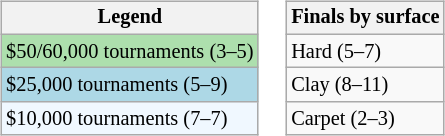<table>
<tr valign=top>
<td><br><table class=wikitable style="font-size:85%">
<tr>
<th>Legend</th>
</tr>
<tr style="background:#addfad;">
<td>$50/60,000 tournaments (3–5)</td>
</tr>
<tr style="background:lightblue;">
<td>$25,000 tournaments (5–9)</td>
</tr>
<tr style="background:#f0f8ff;">
<td>$10,000 tournaments (7–7)</td>
</tr>
</table>
</td>
<td><br><table class=wikitable style="font-size:85%">
<tr>
<th>Finals by surface</th>
</tr>
<tr>
<td>Hard (5–7)</td>
</tr>
<tr>
<td>Clay (8–11)</td>
</tr>
<tr>
<td>Carpet (2–3)</td>
</tr>
</table>
</td>
</tr>
</table>
